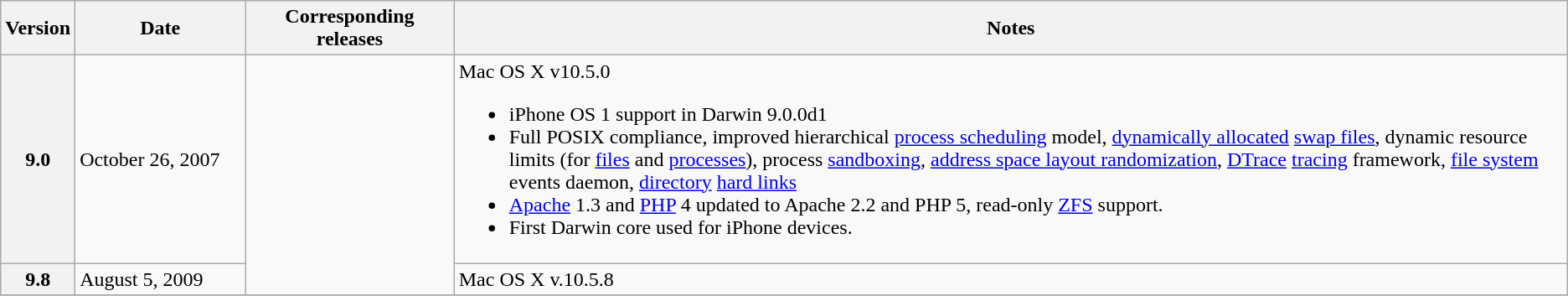<table class="wikitable mw-collapsible mw-collapsed">
<tr>
<th>Version</th>
<th style="width: 128px;">Date</th>
<th style="width: 159px;">Corresponding releases</th>
<th>Notes</th>
</tr>
<tr>
<th>9.0</th>
<td>October 26, 2007</td>
<td rowspan="2"></td>
<td>Mac OS X v10.5.0<br><ul><li>iPhone OS 1 support in Darwin 9.0.0d1</li><li>Full POSIX compliance, improved hierarchical <a href='#'>process scheduling</a> model, <a href='#'>dynamically allocated</a> <a href='#'>swap files</a>, dynamic resource limits (for <a href='#'>files</a> and <a href='#'>processes</a>), process <a href='#'>sandboxing</a>, <a href='#'>address space layout randomization</a>, <a href='#'>DTrace</a> <a href='#'>tracing</a> framework, <a href='#'>file system</a> events daemon, <a href='#'>directory</a> <a href='#'>hard links</a></li><li><a href='#'>Apache</a> 1.3 and <a href='#'>PHP</a> 4 updated to Apache 2.2 and PHP 5, read-only <a href='#'>ZFS</a> support.</li><li>First Darwin core used for iPhone devices.</li></ul></td>
</tr>
<tr>
<th>9.8</th>
<td>August 5, 2009</td>
<td>Mac OS X v.10.5.8</td>
</tr>
<tr>
</tr>
</table>
